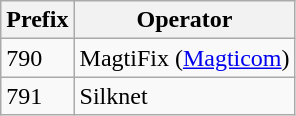<table class="wikitable">
<tr>
<th>Prefix</th>
<th>Operator</th>
</tr>
<tr>
<td>790</td>
<td>MagtiFix (<a href='#'>Magticom</a>)</td>
</tr>
<tr>
<td>791</td>
<td>Silknet</td>
</tr>
</table>
